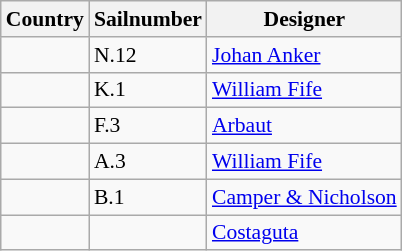<table class="wikitable" style="text-align:left; font-size:90%">
<tr>
<th>Country</th>
<th>Sailnumber</th>
<th>Designer</th>
</tr>
<tr>
<td></td>
<td>N.12</td>
<td><a href='#'>Johan Anker</a></td>
</tr>
<tr>
<td></td>
<td>K.1</td>
<td><a href='#'>William Fife</a></td>
</tr>
<tr>
<td></td>
<td>F.3</td>
<td><a href='#'>Arbaut</a></td>
</tr>
<tr>
<td></td>
<td>A.3</td>
<td><a href='#'>William Fife</a></td>
</tr>
<tr>
<td></td>
<td>B.1</td>
<td><a href='#'>Camper & Nicholson</a></td>
</tr>
<tr>
<td></td>
<td> </td>
<td><a href='#'>Costaguta</a></td>
</tr>
</table>
